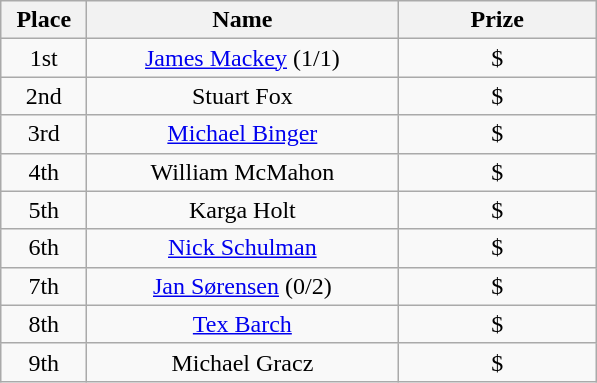<table class="wikitable" style="text-align:center">
<tr>
<th width="50">Place</th>
<th width="200">Name</th>
<th width="125">Prize</th>
</tr>
<tr>
<td>1st</td>
<td><a href='#'>James Mackey</a> (1/1)</td>
<td>$</td>
</tr>
<tr>
<td>2nd</td>
<td>Stuart Fox</td>
<td>$</td>
</tr>
<tr>
<td>3rd</td>
<td><a href='#'>Michael Binger</a></td>
<td>$</td>
</tr>
<tr>
<td>4th</td>
<td>William McMahon</td>
<td>$</td>
</tr>
<tr>
<td>5th</td>
<td>Karga Holt</td>
<td>$</td>
</tr>
<tr>
<td>6th</td>
<td><a href='#'>Nick Schulman</a></td>
<td>$</td>
</tr>
<tr>
<td>7th</td>
<td><a href='#'>Jan Sørensen</a> (0/2)</td>
<td>$</td>
</tr>
<tr>
<td>8th</td>
<td><a href='#'>Tex Barch</a></td>
<td>$</td>
</tr>
<tr>
<td>9th</td>
<td>Michael Gracz</td>
<td>$</td>
</tr>
</table>
